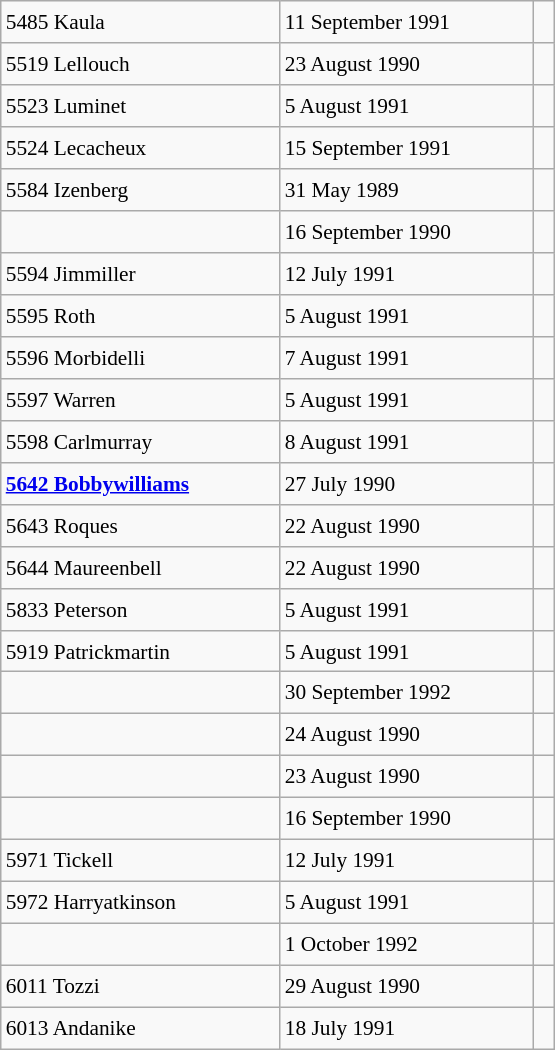<table class="wikitable" style="font-size: 89%; float: left; width: 26em; margin-right: 1em; height: 700px">
<tr>
<td>5485 Kaula</td>
<td>11 September 1991</td>
<td></td>
</tr>
<tr>
<td>5519 Lellouch</td>
<td>23 August 1990</td>
<td></td>
</tr>
<tr>
<td>5523 Luminet</td>
<td>5 August 1991</td>
<td></td>
</tr>
<tr>
<td>5524 Lecacheux</td>
<td>15 September 1991</td>
<td></td>
</tr>
<tr>
<td>5584 Izenberg</td>
<td>31 May 1989</td>
<td></td>
</tr>
<tr>
<td></td>
<td>16 September 1990</td>
<td> </td>
</tr>
<tr>
<td>5594 Jimmiller</td>
<td>12 July 1991</td>
<td></td>
</tr>
<tr>
<td>5595 Roth</td>
<td>5 August 1991</td>
<td></td>
</tr>
<tr>
<td>5596 Morbidelli</td>
<td>7 August 1991</td>
<td></td>
</tr>
<tr>
<td>5597 Warren</td>
<td>5 August 1991</td>
<td></td>
</tr>
<tr>
<td>5598 Carlmurray</td>
<td>8 August 1991</td>
<td></td>
</tr>
<tr>
<td><strong><a href='#'>5642 Bobbywilliams</a></strong></td>
<td>27 July 1990</td>
<td></td>
</tr>
<tr>
<td>5643 Roques</td>
<td>22 August 1990</td>
<td></td>
</tr>
<tr>
<td>5644 Maureenbell</td>
<td>22 August 1990</td>
<td></td>
</tr>
<tr>
<td>5833 Peterson</td>
<td>5 August 1991</td>
<td></td>
</tr>
<tr>
<td>5919 Patrickmartin</td>
<td>5 August 1991</td>
<td></td>
</tr>
<tr>
<td></td>
<td>30 September 1992</td>
<td></td>
</tr>
<tr>
<td></td>
<td>24 August 1990</td>
<td></td>
</tr>
<tr>
<td></td>
<td>23 August 1990</td>
<td></td>
</tr>
<tr>
<td></td>
<td>16 September 1990</td>
<td></td>
</tr>
<tr>
<td>5971 Tickell</td>
<td>12 July 1991</td>
<td></td>
</tr>
<tr>
<td>5972 Harryatkinson</td>
<td>5 August 1991</td>
<td></td>
</tr>
<tr>
<td></td>
<td>1 October 1992</td>
<td></td>
</tr>
<tr>
<td>6011 Tozzi</td>
<td>29 August 1990</td>
<td></td>
</tr>
<tr>
<td>6013 Andanike</td>
<td>18 July 1991</td>
<td></td>
</tr>
</table>
